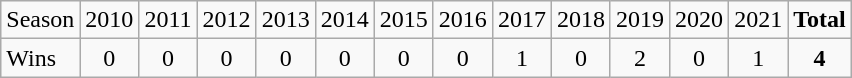<table class=wikitable>
<tr>
<td>Season</td>
<td>2010</td>
<td>2011</td>
<td>2012</td>
<td>2013</td>
<td>2014</td>
<td>2015</td>
<td>2016</td>
<td>2017</td>
<td>2018</td>
<td>2019</td>
<td>2020</td>
<td>2021</td>
<td><strong>Total</strong></td>
</tr>
<tr align=center>
<td align=left>Wins</td>
<td>0</td>
<td>0</td>
<td>0</td>
<td>0</td>
<td>0</td>
<td>0</td>
<td>0</td>
<td>1</td>
<td>0</td>
<td>2</td>
<td>0</td>
<td>1</td>
<td><strong>4</strong></td>
</tr>
</table>
